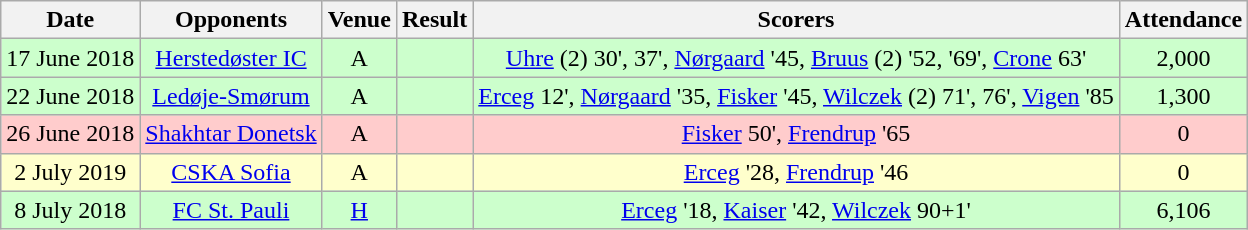<table class="wikitable" style="text-align:center">
<tr>
<th>Date</th>
<th>Opponents</th>
<th>Venue</th>
<th>Result</th>
<th>Scorers</th>
<th>Attendance</th>
</tr>
<tr bgcolor="#ccffcc">
<td>17 June 2018</td>
<td><a href='#'>Herstedøster IC</a></td>
<td>A</td>
<td></td>
<td><a href='#'>Uhre</a> (2) 30', 37', <a href='#'>Nørgaard</a> '45, <a href='#'>Bruus</a> (2) '52, '69', <a href='#'>Crone</a> 63'</td>
<td>2,000</td>
</tr>
<tr bgcolor="#ccffcc">
<td>22 June 2018</td>
<td><a href='#'>Ledøje-Smørum</a></td>
<td>A</td>
<td></td>
<td><a href='#'>Erceg</a> 12', <a href='#'>Nørgaard</a> '35, <a href='#'>Fisker</a> '45, <a href='#'>Wilczek</a> (2) 71', 76', <a href='#'>Vigen</a> '85</td>
<td>1,300</td>
</tr>
<tr bgcolor="#ffcccc">
<td>26 June 2018</td>
<td><a href='#'>Shakhtar Donetsk</a></td>
<td>A</td>
<td></td>
<td><a href='#'>Fisker</a> 50', <a href='#'>Frendrup</a> '65</td>
<td>0</td>
</tr>
<tr bgcolor="#ffffcc">
<td>2 July 2019</td>
<td><a href='#'>CSKA Sofia</a></td>
<td>A</td>
<td></td>
<td><a href='#'>Erceg</a> '28, <a href='#'>Frendrup</a> '46</td>
<td>0</td>
</tr>
<tr bgcolor="#ccffcc">
<td>8 July 2018</td>
<td><a href='#'>FC St. Pauli</a></td>
<td><a href='#'>H</a></td>
<td></td>
<td><a href='#'>Erceg</a> '18, <a href='#'>Kaiser</a> '42, <a href='#'>Wilczek</a> 90+1'</td>
<td>6,106</td>
</tr>
</table>
